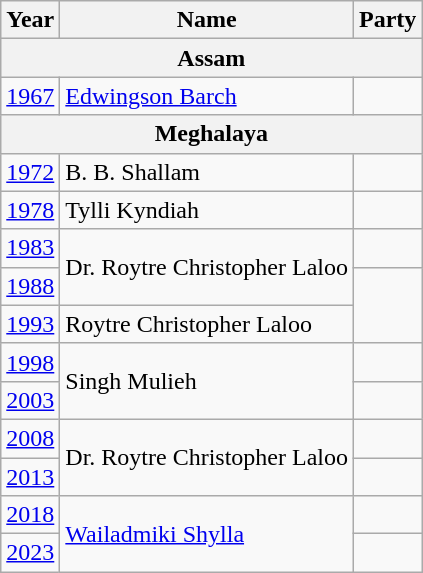<table class="wikitable sortable">
<tr>
<th>Year</th>
<th>Name</th>
<th colspan=2>Party</th>
</tr>
<tr>
<th colspan=4>Assam</th>
</tr>
<tr>
<td><a href='#'>1967</a></td>
<td><a href='#'>Edwingson Barch</a></td>
<td></td>
</tr>
<tr>
<th colspan=4>Meghalaya</th>
</tr>
<tr>
<td><a href='#'>1972</a></td>
<td>B. B. Shallam</td>
<td></td>
</tr>
<tr>
<td><a href='#'>1978</a></td>
<td>Tylli Kyndiah</td>
<td></td>
</tr>
<tr>
<td><a href='#'>1983</a></td>
<td rowspan=2>Dr. Roytre Christopher Laloo</td>
<td></td>
</tr>
<tr>
<td><a href='#'>1988</a></td>
</tr>
<tr>
<td><a href='#'>1993</a></td>
<td>Roytre Christopher Laloo</td>
</tr>
<tr>
<td><a href='#'>1998</a></td>
<td rowspan=2>Singh Mulieh</td>
<td></td>
</tr>
<tr>
<td><a href='#'>2003</a></td>
</tr>
<tr>
<td><a href='#'>2008</a></td>
<td rowspan=2>Dr. Roytre Christopher Laloo</td>
<td></td>
</tr>
<tr>
<td><a href='#'>2013</a></td>
</tr>
<tr>
<td><a href='#'>2018</a></td>
<td rowspan=2><a href='#'>Wailadmiki Shylla</a></td>
<td></td>
</tr>
<tr>
<td><a href='#'>2023</a>	</td>
</tr>
</table>
